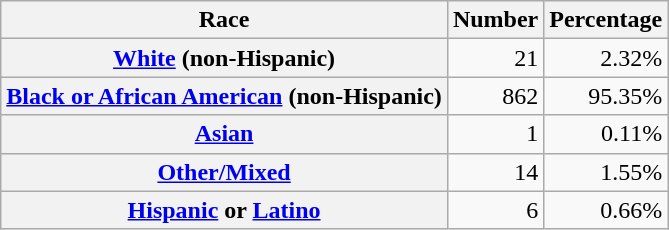<table class="wikitable" style="text-align:right">
<tr>
<th scope="col">Race</th>
<th scope="col">Number</th>
<th scope="col">Percentage</th>
</tr>
<tr>
<th scope="row"><a href='#'>White</a> (non-Hispanic)</th>
<td>21</td>
<td>2.32%</td>
</tr>
<tr>
<th scope="row"><a href='#'>Black or African American</a> (non-Hispanic)</th>
<td>862</td>
<td>95.35%</td>
</tr>
<tr>
<th scope="row"><a href='#'>Asian</a></th>
<td>1</td>
<td>0.11%</td>
</tr>
<tr>
<th scope="row"><a href='#'>Other/Mixed</a></th>
<td>14</td>
<td>1.55%</td>
</tr>
<tr>
<th scope="row"><a href='#'>Hispanic</a> or <a href='#'>Latino</a></th>
<td>6</td>
<td>0.66%</td>
</tr>
</table>
